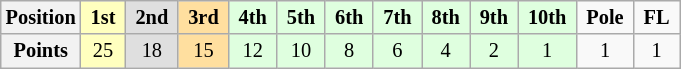<table class="wikitable" style="font-size:85%; text-align:center">
<tr>
<th>Position</th>
<td style="background:#ffffbf"> <strong>1st</strong> </td>
<td style="background:#dfdfdf"> <strong>2nd</strong> </td>
<td style="background:#ffdf9f"> <strong>3rd</strong> </td>
<td style="background:#dfffdf"> <strong>4th</strong> </td>
<td style="background:#dfffdf"> <strong>5th</strong> </td>
<td style="background:#dfffdf"> <strong>6th</strong> </td>
<td style="background:#dfffdf"> <strong>7th</strong> </td>
<td style="background:#dfffdf"> <strong>8th</strong> </td>
<td style="background:#dfffdf"> <strong>9th</strong> </td>
<td style="background:#dfffdf"> <strong>10th</strong> </td>
<td> <strong>Pole</strong> </td>
<td> <strong>FL</strong> </td>
</tr>
<tr>
<th>Points</th>
<td style="background:#ffffbf">25</td>
<td style="background:#dfdfdf">18</td>
<td style="background:#ffdf9f">15</td>
<td style="background:#dfffdf">12</td>
<td style="background:#dfffdf">10</td>
<td style="background:#dfffdf">8</td>
<td style="background:#dfffdf">6</td>
<td style="background:#dfffdf">4</td>
<td style="background:#dfffdf">2</td>
<td style="background:#dfffdf">1</td>
<td>1</td>
<td>1</td>
</tr>
</table>
